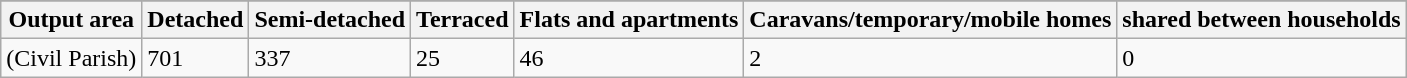<table class="wikitable">
<tr>
</tr>
<tr>
<th>Output area</th>
<th>Detached</th>
<th>Semi-detached</th>
<th>Terraced</th>
<th>Flats and apartments</th>
<th>Caravans/temporary/mobile homes</th>
<th>shared between households</th>
</tr>
<tr>
<td>(Civil Parish)</td>
<td>701</td>
<td>337</td>
<td>25</td>
<td>46</td>
<td>2</td>
<td>0</td>
</tr>
</table>
